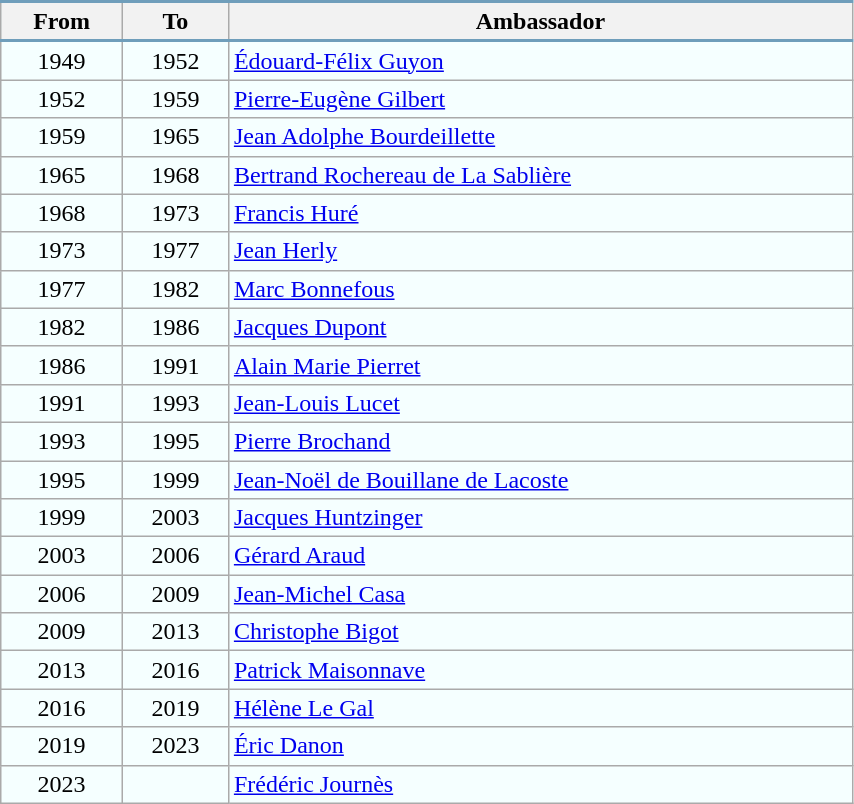<table class="wikitable" width="45%" style="border: 1px solid #6F9EBB; background-color:#F5FFFF;">
<tr style="border-bottom:2px solid #6F9EBB; border-top:2px solid #6F9EBB;">
<th>From</th>
<th>To</th>
<th>Ambassador</th>
</tr>
<tr>
<td align="center">1949</td>
<td align="center">1952</td>
<td><a href='#'>Édouard-Félix Guyon</a></td>
</tr>
<tr>
<td align="center">1952</td>
<td align="center">1959</td>
<td><a href='#'>Pierre-Eugène Gilbert</a></td>
</tr>
<tr>
<td align="center">1959</td>
<td align="center">1965</td>
<td><a href='#'>Jean Adolphe Bourdeillette</a></td>
</tr>
<tr>
<td align="center">1965</td>
<td align="center">1968</td>
<td><a href='#'>Bertrand Rochereau de La Sablière</a></td>
</tr>
<tr>
<td align="center">1968</td>
<td align="center">1973</td>
<td><a href='#'>Francis Huré</a></td>
</tr>
<tr>
<td align="center">1973</td>
<td align="center">1977</td>
<td><a href='#'>Jean Herly</a></td>
</tr>
<tr>
<td align="center">1977</td>
<td align="center">1982</td>
<td><a href='#'>Marc Bonnefous</a></td>
</tr>
<tr>
<td align="center">1982</td>
<td align="center">1986</td>
<td><a href='#'>Jacques Dupont</a></td>
</tr>
<tr>
<td align="center">1986</td>
<td align="center">1991</td>
<td><a href='#'>Alain Marie Pierret</a></td>
</tr>
<tr>
<td align="center">1991</td>
<td align="center">1993</td>
<td><a href='#'>Jean-Louis Lucet</a></td>
</tr>
<tr>
<td align="center">1993</td>
<td align="center">1995</td>
<td><a href='#'>Pierre Brochand</a></td>
</tr>
<tr>
<td align="center">1995</td>
<td align="center">1999</td>
<td><a href='#'>Jean-Noël de Bouillane de Lacoste</a></td>
</tr>
<tr>
<td align="center">1999</td>
<td align="center">2003</td>
<td><a href='#'>Jacques Huntzinger</a></td>
</tr>
<tr>
<td align="center">2003</td>
<td align="center">2006</td>
<td><a href='#'>Gérard Araud</a></td>
</tr>
<tr>
<td align="center">2006</td>
<td align="center">2009</td>
<td><a href='#'>Jean-Michel Casa</a></td>
</tr>
<tr>
<td align="center">2009</td>
<td align="center">2013</td>
<td><a href='#'>Christophe Bigot</a></td>
</tr>
<tr>
<td align="center">2013</td>
<td align="center">2016</td>
<td><a href='#'>Patrick Maisonnave</a></td>
</tr>
<tr>
<td align="center">2016</td>
<td align="center">2019</td>
<td><a href='#'>Hélène Le Gal</a></td>
</tr>
<tr>
<td align="center">2019</td>
<td align="center">2023</td>
<td><a href='#'>Éric Danon</a></td>
</tr>
<tr>
<td align="center">2023</td>
<td align="center"></td>
<td><a href='#'>Frédéric Journès</a></td>
</tr>
</table>
